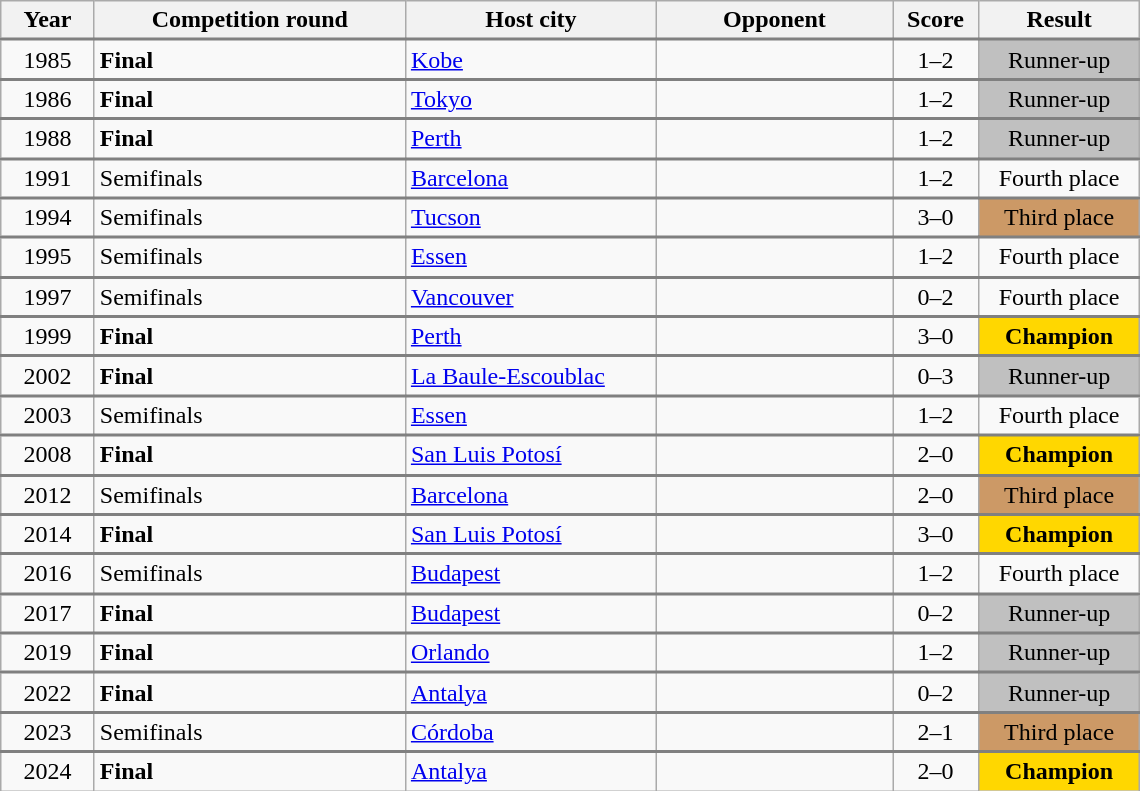<table class="wikitable">
<tr>
<th width="55">Year</th>
<th width="200">Competition round</th>
<th width="160">Host city</th>
<th width="150">Opponent</th>
<th width="50">Score</th>
<th width="100">Result</th>
</tr>
<tr style="border-top:2px solid gray;">
<td align="center">1985</td>
<td><strong>Final</strong></td>
<td> <a href='#'>Kobe</a></td>
<td></td>
<td align="center">1–2</td>
<td align="center" bgcolor="silver">Runner-up</td>
</tr>
<tr style="border-top:2px solid gray;">
<td align="center">1986</td>
<td><strong>Final</strong></td>
<td> <a href='#'>Tokyo</a></td>
<td></td>
<td align="center">1–2</td>
<td align="center" bgcolor="silver">Runner-up</td>
</tr>
<tr style="border-top:2px solid gray;">
<td align="center">1988</td>
<td><strong>Final</strong></td>
<td> <a href='#'>Perth</a></td>
<td></td>
<td align="center">1–2</td>
<td align="center" bgcolor="silver">Runner-up</td>
</tr>
<tr style="border-top:2px solid gray;">
<td align="center">1991</td>
<td>Semifinals</td>
<td> <a href='#'>Barcelona</a></td>
<td></td>
<td align="center">1–2</td>
<td align="center">Fourth place</td>
</tr>
<tr style="border-top:2px solid gray;">
<td align="center">1994</td>
<td>Semifinals</td>
<td> <a href='#'>Tucson</a></td>
<td></td>
<td align="center">3–0</td>
<td align="center" bgcolor="#CC9966">Third place</td>
</tr>
<tr style="border-top:2px solid gray;">
<td align="center">1995</td>
<td>Semifinals</td>
<td> <a href='#'>Essen</a></td>
<td></td>
<td align="center">1–2</td>
<td align="center">Fourth place</td>
</tr>
<tr style="border-top:2px solid gray;">
<td align="center">1997</td>
<td>Semifinals</td>
<td> <a href='#'>Vancouver</a></td>
<td></td>
<td align="center">0–2</td>
<td align="center">Fourth place</td>
</tr>
<tr style="border-top:2px solid gray;">
<td align="center">1999</td>
<td><strong>Final</strong></td>
<td> <a href='#'>Perth</a></td>
<td></td>
<td align="center">3–0</td>
<td align="center" bgcolor="gold"><strong>Champion</strong></td>
</tr>
<tr style="border-top:2px solid gray;">
<td align="center">2002</td>
<td><strong>Final</strong></td>
<td> <a href='#'>La Baule-Escoublac</a></td>
<td></td>
<td align="center">0–3</td>
<td align="center" bgcolor="silver">Runner-up</td>
</tr>
<tr style="border-top:2px solid gray;">
<td align="center">2003</td>
<td>Semifinals</td>
<td> <a href='#'>Essen</a></td>
<td></td>
<td align="center">1–2</td>
<td align="center">Fourth place</td>
</tr>
<tr style="border-top:2px solid gray;">
<td align="center">2008</td>
<td><strong>Final</strong></td>
<td> <a href='#'>San Luis Potosí</a></td>
<td></td>
<td align="center">2–0</td>
<td align="center" bgcolor="gold"><strong>Champion</strong></td>
</tr>
<tr style="border-top:2px solid gray;">
<td align="center">2012</td>
<td>Semifinals</td>
<td> <a href='#'>Barcelona</a></td>
<td></td>
<td align="center">2–0</td>
<td align="center" bgcolor="#CC9966">Third place</td>
</tr>
<tr style="border-top:2px solid gray;">
<td align="center">2014</td>
<td><strong>Final</strong></td>
<td> <a href='#'>San Luis Potosí</a></td>
<td></td>
<td align="center">3–0</td>
<td align="center" bgcolor="gold"><strong>Champion</strong></td>
</tr>
<tr style="border-top:2px solid gray;">
<td align="center">2016</td>
<td>Semifinals</td>
<td> <a href='#'>Budapest</a></td>
<td></td>
<td align="center">1–2</td>
<td align="center">Fourth place</td>
</tr>
<tr style="border-top:2px solid gray;">
<td align="center">2017</td>
<td><strong>Final</strong></td>
<td> <a href='#'>Budapest</a></td>
<td></td>
<td align="center">0–2</td>
<td align="center" bgcolor="silver">Runner-up</td>
</tr>
<tr style="border-top:2px solid gray;">
<td align="center">2019</td>
<td><strong>Final</strong></td>
<td> <a href='#'>Orlando</a></td>
<td></td>
<td align="center">1–2</td>
<td align="center" bgcolor="silver">Runner-up</td>
</tr>
<tr style="border-top:2px solid gray;">
<td align="center">2022</td>
<td><strong>Final</strong></td>
<td> <a href='#'>Antalya</a></td>
<td></td>
<td align="center">0–2</td>
<td align="center" bgcolor="silver">Runner-up</td>
</tr>
<tr style="border-top:2px solid gray;">
<td align="center">2023</td>
<td>Semifinals</td>
<td> <a href='#'>Córdoba</a></td>
<td></td>
<td align="center">2–1</td>
<td align="center" bgcolor="#CC9966">Third place</td>
</tr>
<tr style="border-top:2px solid gray;">
<td align="center">2024</td>
<td><strong>Final</strong></td>
<td> <a href='#'>Antalya</a></td>
<td></td>
<td align="center">2–0</td>
<td align="center" bgcolor="gold"><strong>Champion</strong></td>
</tr>
</table>
